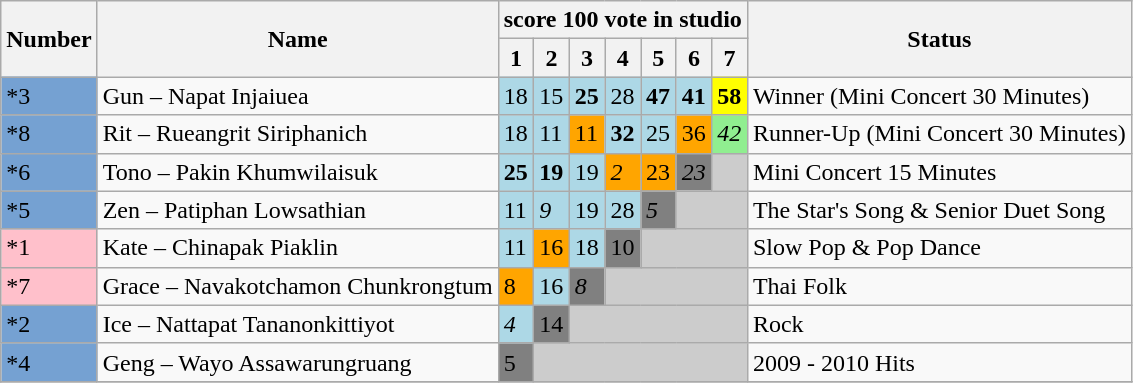<table class="wikitable">
<tr>
<th rowspan=2>Number</th>
<th rowspan=2>Name</th>
<th colspan=7>score 100 vote in studio</th>
<th rowspan=2>Status</th>
</tr>
<tr>
<th>1</th>
<th>2</th>
<th>3</th>
<th>4</th>
<th>5</th>
<th>6</th>
<th>7</th>
</tr>
<tr>
<td style="background:#75A1D2">*3</td>
<td>Gun – Napat Injaiuea</td>
<td bgcolor="lightblue">18</td>
<td bgcolor="lightblue">15</td>
<td bgcolor="lightblue"><span><strong>25</strong></span></td>
<td bgcolor="lightblue">28</td>
<td bgcolor="lightblue"><span><strong>47</strong></span></td>
<td bgcolor="lightblue"><span><strong>41</strong></span></td>
<td bgcolor="yellow"><span><strong>58</strong></span></td>
<td>Winner (Mini Concert 30 Minutes)</td>
</tr>
<tr>
<td style="background:#75A1D2">*8</td>
<td>Rit – Rueangrit Siriphanich</td>
<td bgcolor="lightblue">18</td>
<td bgcolor="lightblue">11</td>
<td bgcolor="orange">11</td>
<td bgcolor="lightblue"><span><strong>32</strong></span></td>
<td bgcolor="lightblue">25</td>
<td bgcolor="orange">36</td>
<td bgcolor="lightgreen"><span><em>42</em></span></td>
<td>Runner-Up (Mini Concert 30 Minutes)</td>
</tr>
<tr>
<td style="background:#75A1D2">*6</td>
<td>Tono – Pakin Khumwilaisuk</td>
<td bgcolor="lightblue"><span><strong>25</strong></span></td>
<td bgcolor="lightblue"><span><strong>19</strong></span></td>
<td bgcolor="lightblue">19</td>
<td bgcolor="orange"><span><em>2</em></span></td>
<td bgcolor="orange">23</td>
<td bgcolor = "gray"><span><em>23</em></span></td>
<td style="background:#CCCCCC;" colspan=" 1 "></td>
<td>Mini Concert 15 Minutes</td>
</tr>
<tr>
<td style="background:#75A1D2">*5</td>
<td>Zen – Patiphan Lowsathian</td>
<td bgcolor="lightblue">11</td>
<td bgcolor="lightblue"><span><em>9</em></span></td>
<td bgcolor="lightblue">19</td>
<td bgcolor="lightblue">28</td>
<td bgcolor = "gray"><span><em>5</em></span></td>
<td style="background:#CCCCCC;" colspan=" 2 "></td>
<td>The Star's Song & Senior Duet Song</td>
</tr>
<tr>
<td style="background:pink;">*1</td>
<td>Kate – Chinapak Piaklin</td>
<td bgcolor="lightblue">11</td>
<td bgcolor="orange">16</td>
<td bgcolor="lightblue">18</td>
<td bgcolor = "gray">10</td>
<td style="background:#CCCCCC;" colspan=" 3 "></td>
<td>Slow Pop & Pop Dance</td>
</tr>
<tr>
<td style="background:pink;">*7</td>
<td>Grace – Navakotchamon Chunkrongtum</td>
<td bgcolor="orange">8</td>
<td bgcolor="lightblue">16</td>
<td bgcolor = "gray"><span><em>8</em></span></td>
<td style="background:#CCCCCC;" colspan=" 4 "></td>
<td>Thai Folk</td>
</tr>
<tr>
<td style="background:#75A1D2">*2</td>
<td>Ice – Nattapat Tananonkittiyot</td>
<td bgcolor="lightblue"><span><em>4</em></span></td>
<td bgcolor = "gray">14</td>
<td style="background:#CCCCCC;" colspan=" 5 "></td>
<td>Rock</td>
</tr>
<tr>
<td style="background:#75A1D2">*4</td>
<td>Geng – Wayo Assawarungruang</td>
<td bgcolor = "gray">5</td>
<td style="background:#CCCCCC;" colspan=" 6 "></td>
<td>2009 - 2010 Hits</td>
</tr>
<tr>
</tr>
</table>
